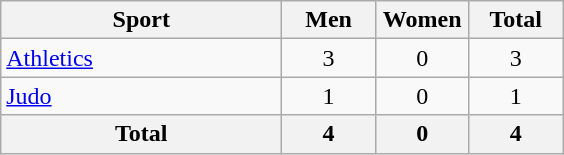<table class="wikitable sortable" style="text-align:center;">
<tr>
<th width=180>Sport</th>
<th width=55>Men</th>
<th width=55>Women</th>
<th width=55>Total</th>
</tr>
<tr>
<td align=left><a href='#'>Athletics</a></td>
<td>3</td>
<td>0</td>
<td>3</td>
</tr>
<tr>
<td align=left><a href='#'>Judo</a></td>
<td>1</td>
<td>0</td>
<td>1</td>
</tr>
<tr>
<th>Total</th>
<th>4</th>
<th>0</th>
<th>4</th>
</tr>
</table>
